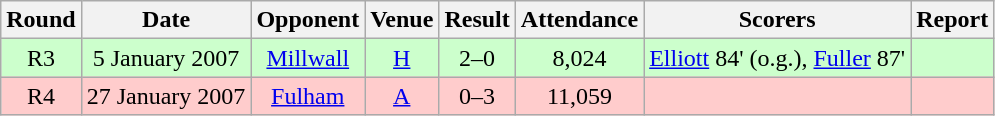<table class="wikitable" style="font-size:100%; text-align:center">
<tr>
<th>Round</th>
<th>Date</th>
<th>Opponent</th>
<th>Venue</th>
<th>Result</th>
<th>Attendance</th>
<th>Scorers</th>
<th>Report</th>
</tr>
<tr style="background-color: #CCFFCC;">
<td>R3</td>
<td>5 January 2007</td>
<td><a href='#'>Millwall</a></td>
<td><a href='#'>H</a></td>
<td>2–0</td>
<td>8,024</td>
<td><a href='#'>Elliott</a> 84' (o.g.), <a href='#'>Fuller</a> 87'</td>
<td></td>
</tr>
<tr style="background-color: #FFCCCC;">
<td>R4</td>
<td>27 January 2007</td>
<td><a href='#'>Fulham</a></td>
<td><a href='#'>A</a></td>
<td>0–3</td>
<td>11,059</td>
<td></td>
<td></td>
</tr>
</table>
